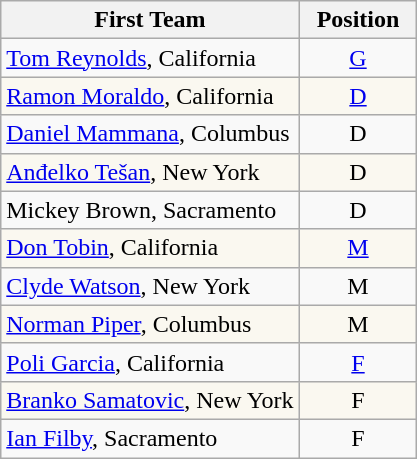<table class="wikitable">
<tr>
<th>First Team</th>
<th>  Position  </th>
</tr>
<tr>
<td><a href='#'>Tom Reynolds</a>, California</td>
<td align=center><a href='#'>G</a></td>
</tr>
<tr style="background:#faf8f0;">
<td><a href='#'>Ramon Moraldo</a>, California</td>
<td align=center><a href='#'>D</a></td>
</tr>
<tr>
<td><a href='#'>Daniel Mammana</a>, Columbus</td>
<td align=center>D</td>
</tr>
<tr style="background:#faf8f0;">
<td><a href='#'>Anđelko Tešan</a>, New York</td>
<td align=center>D</td>
</tr>
<tr>
<td>Mickey Brown, Sacramento</td>
<td align=center>D</td>
</tr>
<tr style="background:#faf8f0;">
<td><a href='#'>Don Tobin</a>, California</td>
<td align=center><a href='#'>M</a></td>
</tr>
<tr>
<td><a href='#'>Clyde Watson</a>, New York</td>
<td align=center>M</td>
</tr>
<tr style="background:#faf8f0;">
<td><a href='#'>Norman Piper</a>, Columbus</td>
<td align=center>M</td>
</tr>
<tr>
<td><a href='#'>Poli Garcia</a>, California</td>
<td align=center><a href='#'>F</a></td>
</tr>
<tr style="background:#faf8f0;">
<td><a href='#'>Branko Samatovic</a>, New York</td>
<td align=center>F</td>
</tr>
<tr>
<td><a href='#'>Ian Filby</a>, Sacramento</td>
<td align=center>F</td>
</tr>
</table>
